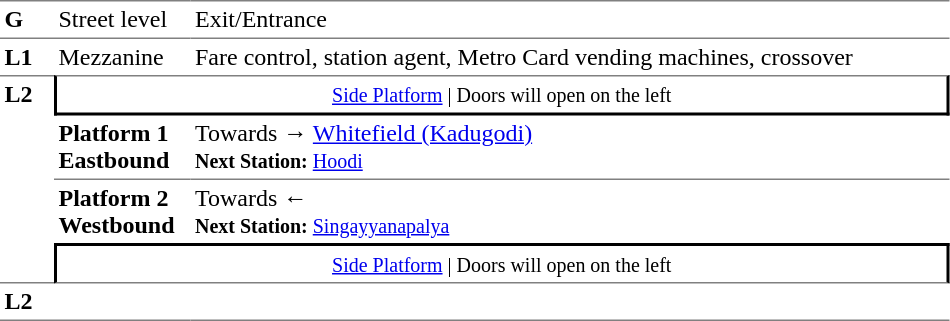<table table border=0 cellspacing=0 cellpadding=3>
<tr>
<td style="border-bottom:solid 1px gray;border-top:solid 1px gray;" width=30 valign=top><strong>G</strong></td>
<td style="border-top:solid 1px gray;border-bottom:solid 1px gray;" width=85 valign=top>Street level</td>
<td style="border-top:solid 1px gray;border-bottom:solid 1px gray;" width=500 valign=top>Exit/Entrance</td>
</tr>
<tr>
<td valign=top><strong>L1</strong></td>
<td valign=top>Mezzanine</td>
<td valign=top>Fare control, station agent, Metro Card vending machines, crossover<br></td>
</tr>
<tr>
<td style="border-top:solid 1px gray;border-bottom:solid 1px gray;" width=30 rowspan=4 valign=top><strong>L2</strong></td>
<td style="border-top:solid 1px gray;border-right:solid 2px black;border-left:solid 2px black;border-bottom:solid 2px black;text-align:center;" colspan=2><small><a href='#'>Side Platform</a> | Doors will open on the left </small></td>
</tr>
<tr>
<td style="border-bottom:solid 1px gray;" width=85><span><strong>Platform 1</strong><br><strong>Eastbound</strong></span></td>
<td style="border-bottom:solid 1px gray;" width=500>Towards → <a href='#'>Whitefield (Kadugodi)</a><br><small><strong>Next Station:</strong> <a href='#'>Hoodi</a></small></td>
</tr>
<tr>
<td><span><strong>Platform 2 Westbound</strong></span></td>
<td>Towards ← <br><small><strong>Next Station:</strong> <a href='#'>Singayyanapalya</a></small></td>
</tr>
<tr>
<td style="border-top:solid 2px black;border-right:solid 2px black;border-left:solid 2px black;border-bottom:solid 1px gray;" colspan=2  align=center><small><a href='#'>Side Platform</a> | Doors will open on the left </small></td>
</tr>
<tr>
<td style="border-bottom:solid 1px gray;" width=30 rowspan=2 valign=top><strong>L2</strong></td>
<td style="border-bottom:solid 1px gray;" width=85></td>
<td style="border-bottom:solid 1px gray;" width=500></td>
</tr>
<tr>
</tr>
</table>
